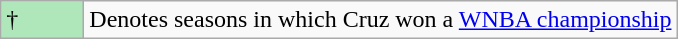<table class="wikitable">
<tr>
<td style="background:#afe6ba; width:3em;">†</td>
<td>Denotes seasons in which Cruz won a <a href='#'>WNBA championship</a></td>
</tr>
</table>
